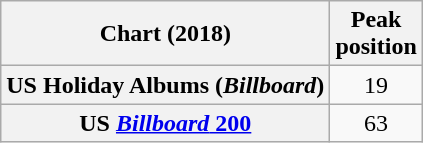<table class="wikitable plainrowheaders" style="text-align:center">
<tr>
<th scope="col">Chart (2018)</th>
<th scope="col">Peak<br>position</th>
</tr>
<tr>
<th scope="row">US Holiday Albums (<em>Billboard</em>)</th>
<td>19</td>
</tr>
<tr>
<th scope="row">US <a href='#'><em>Billboard</em> 200</a></th>
<td>63</td>
</tr>
</table>
